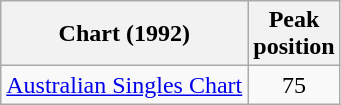<table class="wikitable sortable">
<tr>
<th>Chart (1992)</th>
<th>Peak<br>position</th>
</tr>
<tr>
<td><a href='#'>Australian Singles Chart</a></td>
<td style="text-align:center;">75</td>
</tr>
</table>
